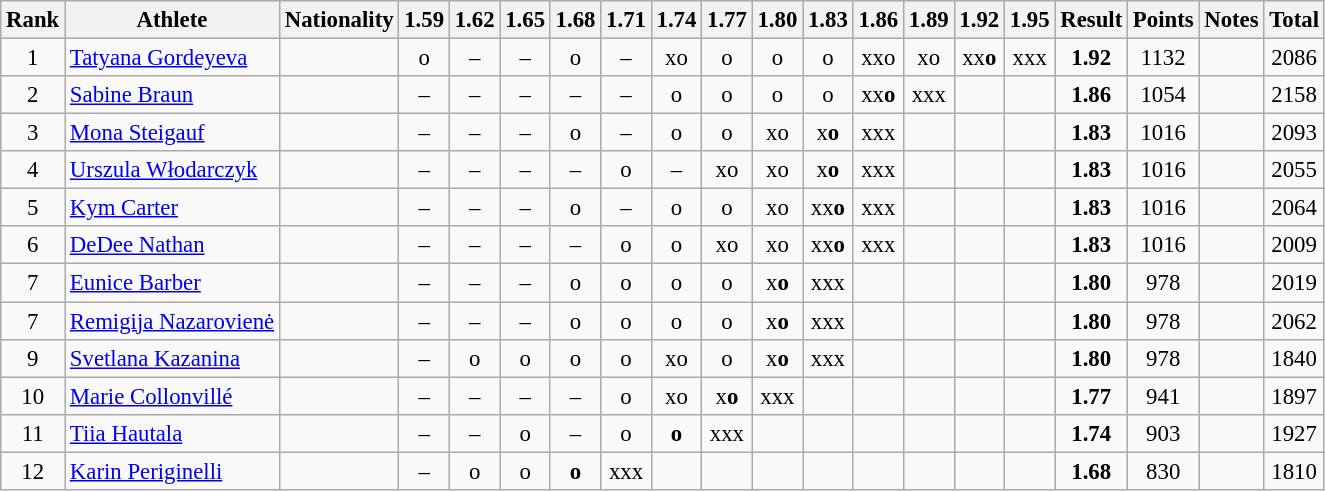<table class="wikitable sortable" style="text-align:center; font-size:95%">
<tr>
<th>Rank</th>
<th>Athlete</th>
<th>Nationality</th>
<th>1.59</th>
<th>1.62</th>
<th>1.65</th>
<th>1.68</th>
<th>1.71</th>
<th>1.74</th>
<th>1.77</th>
<th>1.80</th>
<th>1.83</th>
<th>1.86</th>
<th>1.89</th>
<th>1.92</th>
<th>1.95</th>
<th>Result</th>
<th>Points</th>
<th>Notes</th>
<th>Total</th>
</tr>
<tr>
<td>1</td>
<td align="left"><a href='#'>Tatyana Gordeyeva</a></td>
<td align=left></td>
<td>o</td>
<td>–</td>
<td>–</td>
<td>o</td>
<td>–</td>
<td>xo</td>
<td>o</td>
<td>o</td>
<td>o</td>
<td>xxo</td>
<td>xo</td>
<td>xx<strong>o</strong></td>
<td>xxx</td>
<td><strong>1.92</strong></td>
<td>1132</td>
<td></td>
<td>2086</td>
</tr>
<tr>
<td>2</td>
<td align="left"><a href='#'>Sabine Braun</a></td>
<td align=left></td>
<td>–</td>
<td>–</td>
<td>–</td>
<td>–</td>
<td>–</td>
<td>o</td>
<td>o</td>
<td>o</td>
<td>o</td>
<td>xx<strong>o</strong></td>
<td>xxx</td>
<td></td>
<td></td>
<td><strong>1.86</strong></td>
<td>1054</td>
<td></td>
<td>2158</td>
</tr>
<tr>
<td>3</td>
<td align="left"><a href='#'>Mona Steigauf</a></td>
<td align=left></td>
<td>–</td>
<td>–</td>
<td>–</td>
<td>o</td>
<td>–</td>
<td>o</td>
<td>o</td>
<td>xo</td>
<td>x<strong>o</strong></td>
<td>xxx</td>
<td></td>
<td></td>
<td></td>
<td><strong>1.83</strong></td>
<td>1016</td>
<td></td>
<td>2093</td>
</tr>
<tr>
<td>4</td>
<td align="left"><a href='#'>Urszula Włodarczyk</a></td>
<td align=left></td>
<td>–</td>
<td>–</td>
<td>–</td>
<td>–</td>
<td>o</td>
<td>–</td>
<td>xo</td>
<td>xo</td>
<td>x<strong>o</strong></td>
<td>xxx</td>
<td></td>
<td></td>
<td></td>
<td><strong>1.83</strong></td>
<td>1016</td>
<td></td>
<td>2055</td>
</tr>
<tr>
<td>5</td>
<td align="left"><a href='#'>Kym Carter</a></td>
<td align=left></td>
<td>–</td>
<td>–</td>
<td>–</td>
<td>o</td>
<td>–</td>
<td>o</td>
<td>o</td>
<td>xo</td>
<td>xx<strong>o</strong></td>
<td>xxx</td>
<td></td>
<td></td>
<td></td>
<td><strong>1.83</strong></td>
<td>1016</td>
<td></td>
<td>2064</td>
</tr>
<tr>
<td>6</td>
<td align="left"><a href='#'>DeDee Nathan</a></td>
<td align=left></td>
<td>–</td>
<td>–</td>
<td>–</td>
<td>–</td>
<td>o</td>
<td>o</td>
<td>xo</td>
<td>xo</td>
<td>xx<strong>o</strong></td>
<td>xxx</td>
<td></td>
<td></td>
<td></td>
<td><strong>1.83</strong></td>
<td>1016</td>
<td></td>
<td>2009</td>
</tr>
<tr>
<td>7</td>
<td align="left"><a href='#'>Eunice Barber</a></td>
<td align=left></td>
<td>–</td>
<td>–</td>
<td>–</td>
<td>o</td>
<td>o</td>
<td>o</td>
<td>o</td>
<td>x<strong>o</strong></td>
<td>xxx</td>
<td></td>
<td></td>
<td></td>
<td></td>
<td><strong>1.80</strong></td>
<td>978</td>
<td></td>
<td>2019</td>
</tr>
<tr>
<td>7</td>
<td align="left"><a href='#'>Remigija Nazarovienė</a></td>
<td align=left></td>
<td>–</td>
<td>–</td>
<td>–</td>
<td>o</td>
<td>o</td>
<td>o</td>
<td>o</td>
<td>x<strong>o</strong></td>
<td>xxx</td>
<td></td>
<td></td>
<td></td>
<td></td>
<td><strong>1.80</strong></td>
<td>978</td>
<td></td>
<td>2062</td>
</tr>
<tr>
<td>9</td>
<td align="left"><a href='#'>Svetlana Kazanina</a></td>
<td align=left></td>
<td>–</td>
<td>o</td>
<td>o</td>
<td>o</td>
<td>o</td>
<td>xo</td>
<td>o</td>
<td>x<strong>o</strong></td>
<td>xxx</td>
<td></td>
<td></td>
<td></td>
<td></td>
<td><strong>1.80</strong></td>
<td>978</td>
<td></td>
<td>1840</td>
</tr>
<tr>
<td>10</td>
<td align="left"><a href='#'>Marie Collonvillé</a></td>
<td align=left></td>
<td>–</td>
<td>–</td>
<td>–</td>
<td>–</td>
<td>o</td>
<td>xo</td>
<td>x<strong>o</strong></td>
<td>xxx</td>
<td></td>
<td></td>
<td></td>
<td></td>
<td></td>
<td><strong>1.77</strong></td>
<td>941</td>
<td></td>
<td>1897</td>
</tr>
<tr>
<td>11</td>
<td align="left"><a href='#'>Tiia Hautala</a></td>
<td align=left></td>
<td>–</td>
<td>–</td>
<td>o</td>
<td>–</td>
<td>o</td>
<td><strong>o</strong></td>
<td>xxx</td>
<td></td>
<td></td>
<td></td>
<td></td>
<td></td>
<td></td>
<td><strong>1.74</strong></td>
<td>903</td>
<td></td>
<td>1927</td>
</tr>
<tr>
<td>12</td>
<td align="left"><a href='#'>Karin Periginelli</a></td>
<td align=left></td>
<td>–</td>
<td>o</td>
<td>o</td>
<td><strong>o</strong></td>
<td>xxx</td>
<td></td>
<td></td>
<td></td>
<td></td>
<td></td>
<td></td>
<td></td>
<td></td>
<td><strong>1.68</strong></td>
<td>830</td>
<td></td>
<td>1810</td>
</tr>
</table>
